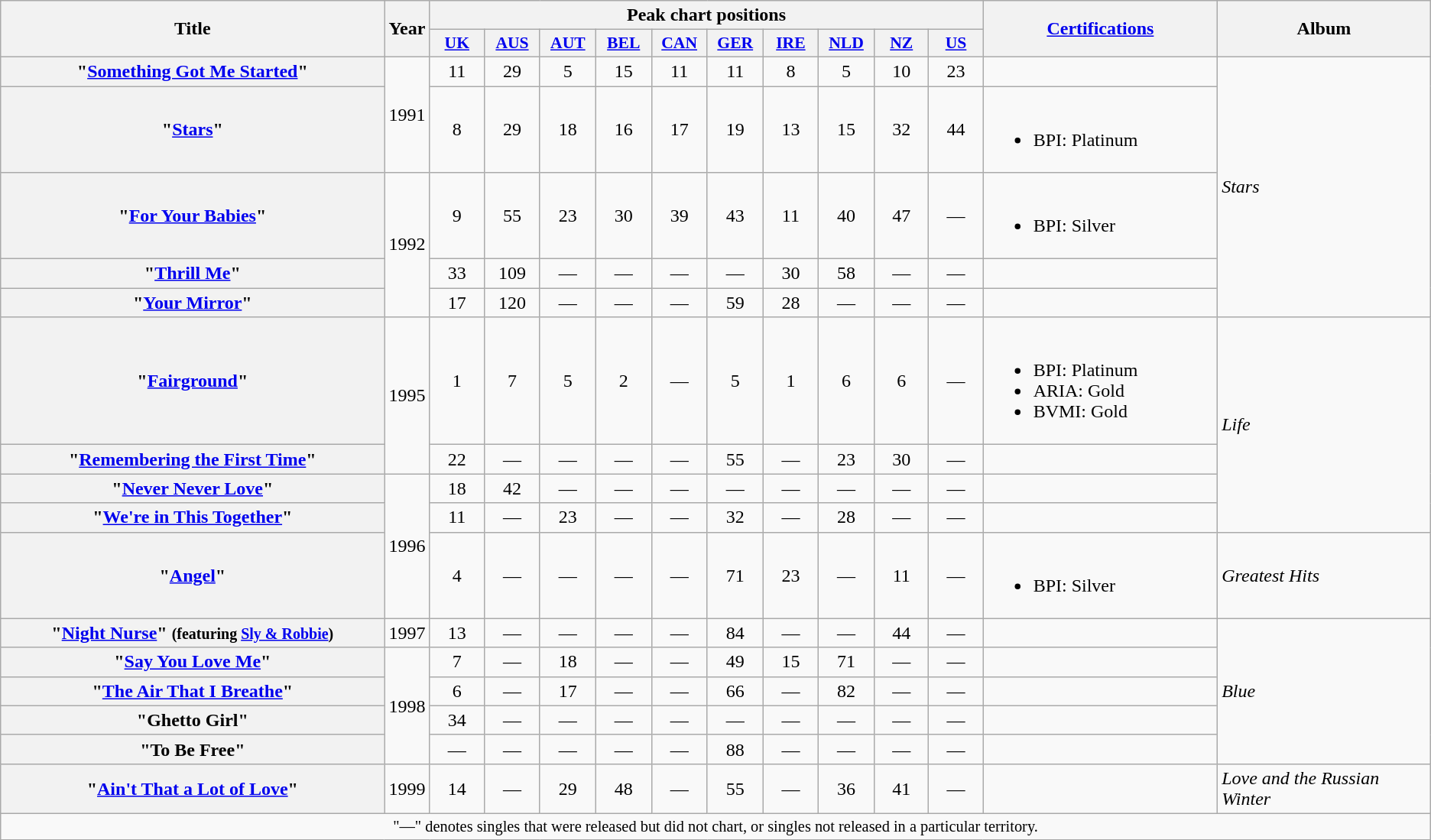<table class="wikitable plainrowheaders">
<tr>
<th rowspan="2" style="width:22em;">Title</th>
<th rowspan="2">Year</th>
<th colspan="10">Peak chart positions</th>
<th rowspan="2" style="width:13em;"><a href='#'>Certifications</a></th>
<th rowspan="2" style="width:12em;">Album</th>
</tr>
<tr>
<th style="width:3em;font-size:90%;"><a href='#'>UK</a><br></th>
<th style="width:3em;font-size:90%;"><a href='#'>AUS</a><br></th>
<th style="width:3em;font-size:90%;"><a href='#'>AUT</a><br></th>
<th style="width:3em;font-size:90%;"><a href='#'>BEL</a><br></th>
<th style="width:3em;font-size:90%;"><a href='#'>CAN</a><br></th>
<th style="width:3em;font-size:90%;"><a href='#'>GER</a><br></th>
<th style="width:3em;font-size:90%;"><a href='#'>IRE</a><br></th>
<th style="width:3em;font-size:90%;"><a href='#'>NLD</a><br></th>
<th style="width:3em;font-size:90%;"><a href='#'>NZ</a><br></th>
<th style="width:3em;font-size:90%;"><a href='#'>US</a><br></th>
</tr>
<tr>
<th scope="row">"<a href='#'>Something Got Me Started</a>"</th>
<td rowspan="2">1991</td>
<td align="center">11</td>
<td align="center">29</td>
<td align="center">5</td>
<td align="center">15</td>
<td align="center">11</td>
<td align="center">11</td>
<td align="center">8</td>
<td align="center">5</td>
<td align="center">10</td>
<td align="center">23</td>
<td></td>
<td rowspan="5" align="left"><em>Stars</em></td>
</tr>
<tr>
<th scope="row">"<a href='#'>Stars</a>"</th>
<td align="center">8</td>
<td align="center">29</td>
<td align="center">18</td>
<td align="center">16</td>
<td align="center">17</td>
<td align="center">19</td>
<td align="center">13</td>
<td align="center">15</td>
<td align="center">32</td>
<td align="center">44</td>
<td><br><ul><li>BPI: Platinum</li></ul></td>
</tr>
<tr>
<th scope="row">"<a href='#'>For Your Babies</a>"</th>
<td rowspan="3">1992</td>
<td align="center">9</td>
<td align="center">55</td>
<td align="center">23</td>
<td align="center">30</td>
<td align="center">39</td>
<td align="center">43</td>
<td align="center">11</td>
<td align="center">40</td>
<td align="center">47</td>
<td align="center">—</td>
<td><br><ul><li>BPI: Silver</li></ul></td>
</tr>
<tr>
<th scope="row">"<a href='#'>Thrill Me</a>"</th>
<td align="center">33</td>
<td align="center">109</td>
<td align="center">—</td>
<td align="center">—</td>
<td align="center">—</td>
<td align="center">—</td>
<td align="center">30</td>
<td align="center">58</td>
<td align="center">—</td>
<td align="center">—</td>
<td></td>
</tr>
<tr>
<th scope="row">"<a href='#'>Your Mirror</a>"</th>
<td align="center">17</td>
<td align="center">120</td>
<td align="center">—</td>
<td align="center">—</td>
<td align="center">—</td>
<td align="center">59</td>
<td align="center">28</td>
<td align="center">—</td>
<td align="center">—</td>
<td align="center">—</td>
<td></td>
</tr>
<tr>
<th scope="row">"<a href='#'>Fairground</a>"</th>
<td rowspan="2">1995</td>
<td align="center">1</td>
<td align="center">7</td>
<td align="center">5</td>
<td align="center">2</td>
<td align="center">—</td>
<td align="center">5</td>
<td align="center">1</td>
<td align="center">6</td>
<td align="center">6</td>
<td align="center">—</td>
<td><br><ul><li>BPI: Platinum</li><li>ARIA: Gold</li><li>BVMI: Gold</li></ul></td>
<td rowspan="4" align="left"><em>Life</em></td>
</tr>
<tr>
<th scope="row">"<a href='#'>Remembering the First Time</a>"</th>
<td align="center">22</td>
<td align="center">—</td>
<td align="center">—</td>
<td align="center">—</td>
<td align="center">—</td>
<td align="center">55</td>
<td align="center">—</td>
<td align="center">23</td>
<td align="center">30</td>
<td align="center">—</td>
<td></td>
</tr>
<tr>
<th scope="row">"<a href='#'>Never Never Love</a>"</th>
<td rowspan="3">1996</td>
<td align="center">18</td>
<td align="center">42</td>
<td align="center">—</td>
<td align="center">—</td>
<td align="center">—</td>
<td align="center">—</td>
<td align="center">—</td>
<td align="center">—</td>
<td align="center">—</td>
<td align="center">—</td>
<td></td>
</tr>
<tr>
<th scope="row">"<a href='#'>We're in This Together</a>"</th>
<td align="center">11</td>
<td align="center">—</td>
<td align="center">23</td>
<td align="center">—</td>
<td align="center">—</td>
<td align="center">32</td>
<td align="center">—</td>
<td align="center">28</td>
<td align="center">—</td>
<td align="center">—</td>
<td></td>
</tr>
<tr>
<th scope="row">"<a href='#'>Angel</a>"</th>
<td align="center">4</td>
<td align="center">—</td>
<td align="center">—</td>
<td align="center">—</td>
<td align="center">—</td>
<td align="center">71</td>
<td align="center">23</td>
<td align="center">—</td>
<td align="center">11</td>
<td align="center">—</td>
<td><br><ul><li>BPI: Silver</li></ul></td>
<td align="left" align="left"><em>Greatest Hits</em></td>
</tr>
<tr>
<th scope="row">"<a href='#'>Night Nurse</a>" <small>(featuring <a href='#'>Sly & Robbie</a>)</small></th>
<td>1997</td>
<td align="center">13</td>
<td align="center">—</td>
<td align="center">—</td>
<td align="center">—</td>
<td align="center">—</td>
<td align="center">84</td>
<td align="center">—</td>
<td align="center">—</td>
<td align="center">44</td>
<td align="center">—</td>
<td></td>
<td rowspan="5" align="left"><em>Blue</em></td>
</tr>
<tr>
<th scope="row">"<a href='#'>Say You Love Me</a>"</th>
<td rowspan="4">1998</td>
<td align="center">7</td>
<td align="center">—</td>
<td align="center">18</td>
<td align="center">—</td>
<td align="center">—</td>
<td align="center">49</td>
<td align="center">15</td>
<td align="center">71</td>
<td align="center">—</td>
<td align="center">—</td>
<td></td>
</tr>
<tr>
<th scope="row">"<a href='#'>The Air That I Breathe</a>"</th>
<td align="center">6</td>
<td align="center">—</td>
<td align="center">17</td>
<td align="center">—</td>
<td align="center">—</td>
<td align="center">66</td>
<td align="center">—</td>
<td align="center">82</td>
<td align="center">—</td>
<td align="center">—</td>
<td></td>
</tr>
<tr>
<th scope="row">"Ghetto Girl"</th>
<td align="center">34</td>
<td align="center">—</td>
<td align="center">—</td>
<td align="center">—</td>
<td align="center">—</td>
<td align="center">—</td>
<td align="center">—</td>
<td align="center">—</td>
<td align="center">—</td>
<td align="center">—</td>
<td></td>
</tr>
<tr>
<th scope="row">"To Be Free"</th>
<td align="center">—</td>
<td align="center">—</td>
<td align="center">—</td>
<td align="center">—</td>
<td align="center">—</td>
<td align="center">88</td>
<td align="center">—</td>
<td align="center">—</td>
<td align="center">—</td>
<td align="center">—</td>
<td></td>
</tr>
<tr>
<th scope="row">"<a href='#'>Ain't That a Lot of Love</a>"</th>
<td>1999</td>
<td align="center">14</td>
<td align="center">—</td>
<td align="center">29</td>
<td align="center">48</td>
<td align="center">—</td>
<td align="center">55</td>
<td align="center">—</td>
<td align="center">36</td>
<td align="center">41</td>
<td align="center">—</td>
<td></td>
<td align="left"><em>Love and the Russian Winter</em></td>
</tr>
<tr>
<td colspan="30" style="text-align:center; font-size:85%;">"—" denotes singles that were released but did not chart, or singles not released in a particular territory.</td>
</tr>
</table>
